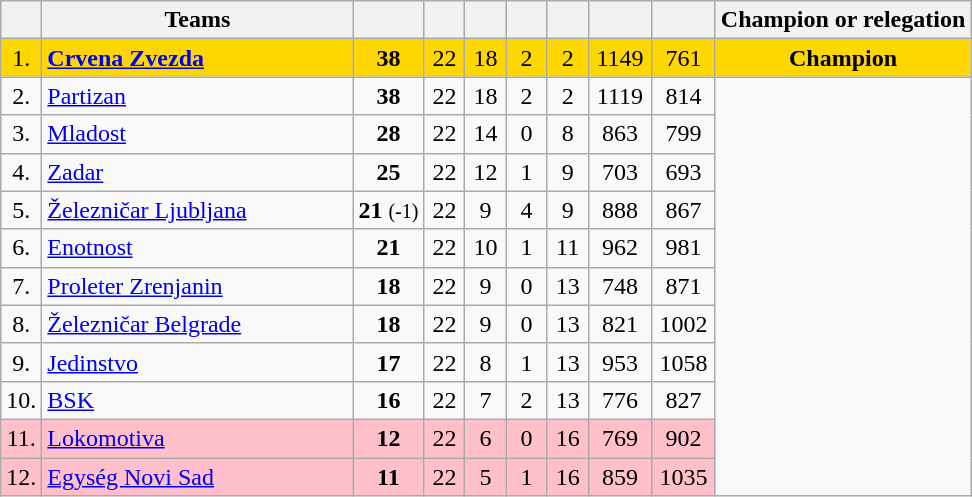<table class="wikitable" style="text-align: center;">
<tr>
<th width=20></th>
<th width=200>Teams</th>
<th></th>
<th width=20></th>
<th width=20></th>
<th width=20></th>
<th width=20></th>
<th width=35></th>
<th width=35></th>
<th>Champion or relegation</th>
</tr>
<tr bgcolor=gold>
<td>1.</td>
<td style="text-align:left;"><strong><a href='#'>Crvena Zvezda</a></strong></td>
<td><strong>38</strong></td>
<td>22</td>
<td>18</td>
<td>2</td>
<td>2</td>
<td>1149</td>
<td>761</td>
<td><strong>Champion</strong></td>
</tr>
<tr align=center>
<td>2.</td>
<td style="text-align:left;"><a href='#'>Partizan</a></td>
<td><strong>38</strong></td>
<td>22</td>
<td>18</td>
<td>2</td>
<td>2</td>
<td>1119</td>
<td>814</td>
</tr>
<tr align=center>
<td>3.</td>
<td style="text-align:left;"><a href='#'>Mladost</a></td>
<td><strong>28</strong></td>
<td>22</td>
<td>14</td>
<td>0</td>
<td>8</td>
<td>863</td>
<td>799</td>
</tr>
<tr align=center>
<td>4.</td>
<td style="text-align:left;"><a href='#'>Zadar</a></td>
<td><strong>25</strong></td>
<td>22</td>
<td>12</td>
<td>1</td>
<td>9</td>
<td>703</td>
<td>693</td>
</tr>
<tr align=center>
<td>5.</td>
<td style="text-align:left;"><a href='#'>Železničar Ljubljana</a></td>
<td><strong>21</strong> <small>(-1)</small></td>
<td>22</td>
<td>9</td>
<td>4</td>
<td>9</td>
<td>888</td>
<td>867</td>
</tr>
<tr align=center>
<td>6.</td>
<td style="text-align:left;"><a href='#'>Enotnost</a></td>
<td><strong>21</strong></td>
<td>22</td>
<td>10</td>
<td>1</td>
<td>11</td>
<td>962</td>
<td>981</td>
</tr>
<tr align=center>
<td>7.</td>
<td style="text-align:left;"><a href='#'>Proleter Zrenjanin</a></td>
<td><strong>18</strong></td>
<td>22</td>
<td>9</td>
<td>0</td>
<td>13</td>
<td>748</td>
<td>871</td>
</tr>
<tr align=center>
<td>8.</td>
<td style="text-align:left;"><a href='#'>Železničar Belgrade</a></td>
<td><strong>18</strong></td>
<td>22</td>
<td>9</td>
<td>0</td>
<td>13</td>
<td>821</td>
<td>1002</td>
</tr>
<tr align=center>
<td>9.</td>
<td style="text-align:left;"><a href='#'>Jedinstvo</a></td>
<td><strong>17</strong></td>
<td>22</td>
<td>8</td>
<td>1</td>
<td>13</td>
<td>953</td>
<td>1058</td>
</tr>
<tr align=center>
<td>10.</td>
<td style="text-align:left;"><a href='#'>BSK</a></td>
<td><strong>16</strong></td>
<td>22</td>
<td>7</td>
<td>2</td>
<td>13</td>
<td>776</td>
<td>827</td>
</tr>
<tr align=center  style="background:#FFC0CB">
<td>11.</td>
<td style="text-align:left;"><a href='#'>Lokomotiva</a></td>
<td><strong>12</strong></td>
<td>22</td>
<td>6</td>
<td>0</td>
<td>16</td>
<td>769</td>
<td>902</td>
</tr>
<tr align=center  style="background:#FFC0CB">
<td>12.</td>
<td style="text-align:left;"><a href='#'>Egység Novi Sad</a></td>
<td><strong>11</strong></td>
<td>22</td>
<td>5</td>
<td>1</td>
<td>16</td>
<td>859</td>
<td>1035</td>
</tr>
</table>
